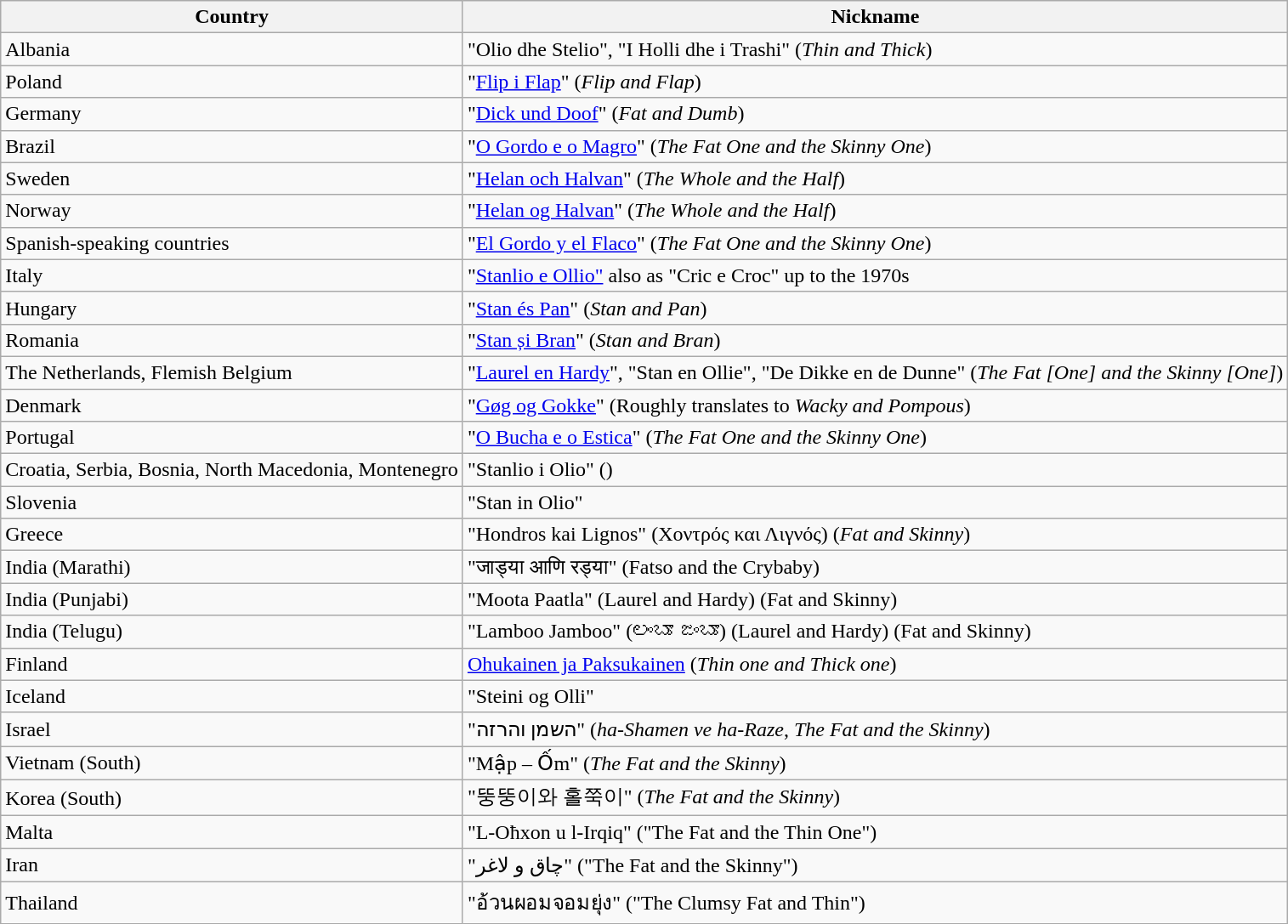<table class="wikitable">
<tr>
<th>Country</th>
<th>Nickname</th>
</tr>
<tr>
<td>Albania</td>
<td>"Olio dhe Stelio", "I Holli dhe i Trashi" (<em>Thin and Thick</em>)</td>
</tr>
<tr>
<td>Poland</td>
<td>"<a href='#'>Flip i Flap</a>" (<em>Flip and Flap</em>)</td>
</tr>
<tr>
<td>Germany</td>
<td>"<a href='#'>Dick und Doof</a>" (<em>Fat and Dumb</em>)</td>
</tr>
<tr>
<td>Brazil</td>
<td>"<a href='#'>O Gordo e o Magro</a>" (<em>The Fat One and the Skinny One</em>)</td>
</tr>
<tr>
<td>Sweden</td>
<td>"<a href='#'>Helan och Halvan</a>" (<em>The Whole and the Half</em>)</td>
</tr>
<tr>
<td>Norway</td>
<td>"<a href='#'>Helan og Halvan</a>" (<em>The Whole and the Half</em>)</td>
</tr>
<tr>
<td>Spanish-speaking countries</td>
<td>"<a href='#'>El Gordo y el Flaco</a>" (<em>The Fat One and the Skinny One</em>)</td>
</tr>
<tr>
<td>Italy</td>
<td>"<a href='#'>Stanlio e Ollio"</a> also as "Cric e Croc" up to the 1970s</td>
</tr>
<tr>
<td>Hungary</td>
<td>"<a href='#'>Stan és Pan</a>" (<em>Stan and Pan</em>)</td>
</tr>
<tr>
<td>Romania</td>
<td>"<a href='#'>Stan și Bran</a>" (<em>Stan and Bran</em>)</td>
</tr>
<tr>
<td>The Netherlands, Flemish Belgium</td>
<td>"<a href='#'>Laurel en Hardy</a>", "Stan en Ollie", "De Dikke en de Dunne" (<em>The Fat [One] and the Skinny [One]</em>)</td>
</tr>
<tr>
<td>Denmark</td>
<td>"<a href='#'>Gøg og Gokke</a>" (Roughly translates to <em>Wacky and Pompous</em>)</td>
</tr>
<tr>
<td>Portugal</td>
<td>"<a href='#'>O Bucha e o Estica</a>" (<em>The Fat One and the Skinny One</em>)</td>
</tr>
<tr>
<td>Croatia, Serbia, Bosnia, North Macedonia, Montenegro</td>
<td>"Stanlio i Olio" ()</td>
</tr>
<tr>
<td>Slovenia</td>
<td>"Stan in Olio"</td>
</tr>
<tr>
<td>Greece</td>
<td>"Hondros kai Lignos" (Χοντρός και Λιγνός) (<em>Fat and Skinny</em>)</td>
</tr>
<tr>
<td>India (Marathi)</td>
<td>"जाड्या आणि रड्या" (Fatso and the Crybaby)</td>
</tr>
<tr>
<td>India (Punjabi)</td>
<td>"Moota Paatla" (Laurel and Hardy) (Fat and Skinny)</td>
</tr>
<tr>
<td>India (Telugu)</td>
<td>"Lamboo Jamboo" (లంబూ జంబూ) (Laurel and Hardy) (Fat and Skinny)</td>
</tr>
<tr>
<td>Finland</td>
<td><a href='#'>Ohukainen ja Paksukainen</a> (<em>Thin one and Thick one</em>)</td>
</tr>
<tr>
<td>Iceland</td>
<td>"Steini og Olli"</td>
</tr>
<tr>
<td>Israel</td>
<td>"השמן והרזה" (<em>ha-Shamen ve ha-Raze</em>, <em>The Fat and the Skinny</em>)</td>
</tr>
<tr>
<td>Vietnam (South)</td>
<td>"Mập – Ốm" (<em>The Fat and the Skinny</em>)</td>
</tr>
<tr>
<td>Korea (South)</td>
<td>"뚱뚱이와 홀쭉이" (<em>The Fat and the Skinny</em>)</td>
</tr>
<tr>
<td>Malta</td>
<td>"L-Oħxon u l-Irqiq" ("The Fat and the Thin One")</td>
</tr>
<tr>
<td>Iran</td>
<td>"چاق و لاغر" ("The Fat and the Skinny")</td>
</tr>
<tr>
<td>Thailand</td>
<td>"อ้วนผอมจอมยุ่ง" ("The Clumsy Fat and Thin")</td>
</tr>
</table>
